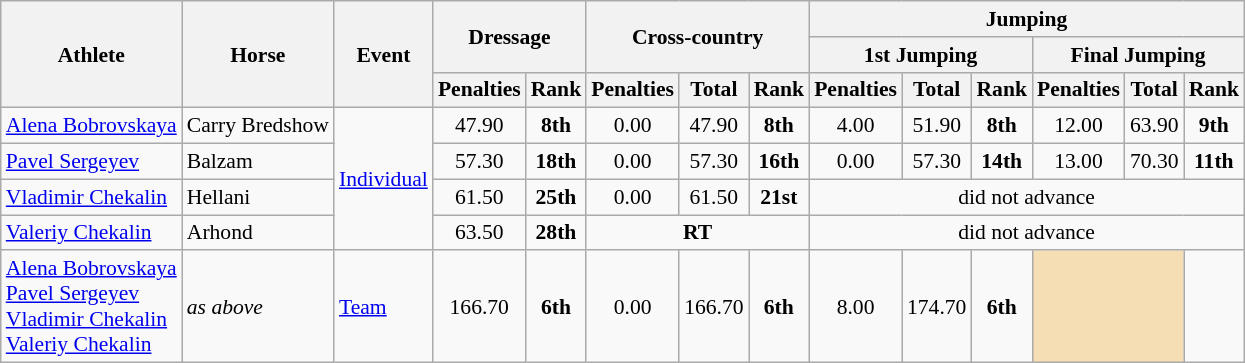<table class=wikitable style="font-size:90%">
<tr>
<th rowspan=3>Athlete</th>
<th rowspan=3>Horse</th>
<th rowspan=3>Event</th>
<th colspan=2 rowspan=2>Dressage</th>
<th colspan=3 rowspan=2>Cross-country</th>
<th colspan=6>Jumping</th>
</tr>
<tr>
<th colspan=3>1st Jumping</th>
<th colspan=3>Final Jumping</th>
</tr>
<tr>
<th>Penalties</th>
<th>Rank</th>
<th>Penalties</th>
<th>Total</th>
<th>Rank</th>
<th>Penalties</th>
<th>Total</th>
<th>Rank</th>
<th>Penalties</th>
<th>Total</th>
<th>Rank</th>
</tr>
<tr>
<td><a href='#'>Alena Bobrovskaya</a></td>
<td>Carry Bredshow</td>
<td rowspan=4><a href='#'>Individual</a></td>
<td align=center>47.90</td>
<td align=center><strong>8th</strong></td>
<td align=center>0.00</td>
<td align=center>47.90</td>
<td align=center><strong>8th</strong></td>
<td align=center>4.00</td>
<td align=center>51.90</td>
<td align=center><strong>8th</strong></td>
<td align=center>12.00</td>
<td align=center>63.90</td>
<td align=center><strong>9th</strong></td>
</tr>
<tr>
<td><a href='#'>Pavel Sergeyev</a></td>
<td>Balzam</td>
<td align=center>57.30</td>
<td align=center><strong>18th</strong></td>
<td align=center>0.00</td>
<td align=center>57.30</td>
<td align=center><strong>16th</strong></td>
<td align=center>0.00</td>
<td align=center>57.30</td>
<td align=center><strong>14th</strong></td>
<td align=center>13.00</td>
<td align=center>70.30</td>
<td align=center><strong>11th</strong></td>
</tr>
<tr>
<td><a href='#'>Vladimir Chekalin</a></td>
<td>Hellani</td>
<td align=center>61.50</td>
<td align=center><strong>25th</strong></td>
<td align=center>0.00</td>
<td align=center>61.50</td>
<td align=center><strong>21st</strong></td>
<td align=center colspan="7">did not advance</td>
</tr>
<tr>
<td><a href='#'>Valeriy Chekalin</a></td>
<td>Arhond</td>
<td align=center>63.50</td>
<td align=center><strong>28th</strong></td>
<td align=center colspan=3><strong>RT</strong></td>
<td align=center colspan="7">did not advance</td>
</tr>
<tr>
<td><a href='#'>Alena Bobrovskaya</a><br><a href='#'>Pavel Sergeyev</a><br><a href='#'>Vladimir Chekalin</a><br><a href='#'>Valeriy Chekalin</a></td>
<td><em>as above</em></td>
<td><a href='#'>Team</a></td>
<td align=center>166.70</td>
<td align=center><strong>6th</strong></td>
<td align=center>0.00</td>
<td align=center>166.70</td>
<td align=center><strong>6th</strong></td>
<td align=center>8.00</td>
<td align=center>174.70</td>
<td align=center><strong>6th</strong></td>
<td colspan="2" style="background:wheat;"></td>
</tr>
</table>
